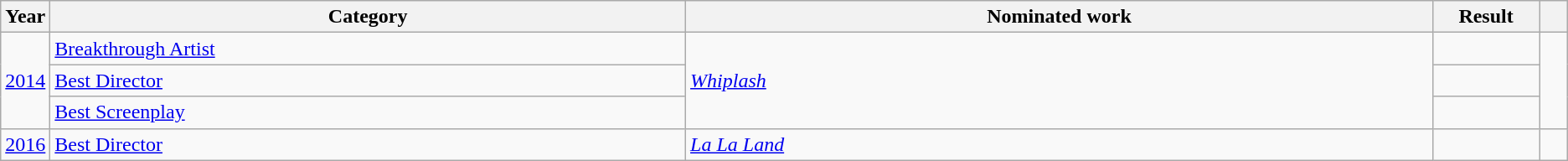<table class=wikitable>
<tr>
<th scope="col" style="width:1em;">Year</th>
<th scope="col" style="width:33em;">Category</th>
<th scope="col" style="width:39em;">Nominated work</th>
<th scope="col" style="width:5em;">Result</th>
<th scope="col" style="width:1em;"></th>
</tr>
<tr>
<td rowspan="3"><a href='#'>2014</a></td>
<td><a href='#'>Breakthrough Artist</a></td>
<td rowspan="3"><em><a href='#'>Whiplash</a></em></td>
<td></td>
<td rowspan="3"></td>
</tr>
<tr>
<td><a href='#'>Best Director</a></td>
<td></td>
</tr>
<tr>
<td><a href='#'>Best Screenplay</a></td>
<td></td>
</tr>
<tr>
<td><a href='#'>2016</a></td>
<td><a href='#'>Best Director</a></td>
<td><em><a href='#'>La La Land</a></em></td>
<td></td>
<td></td>
</tr>
</table>
